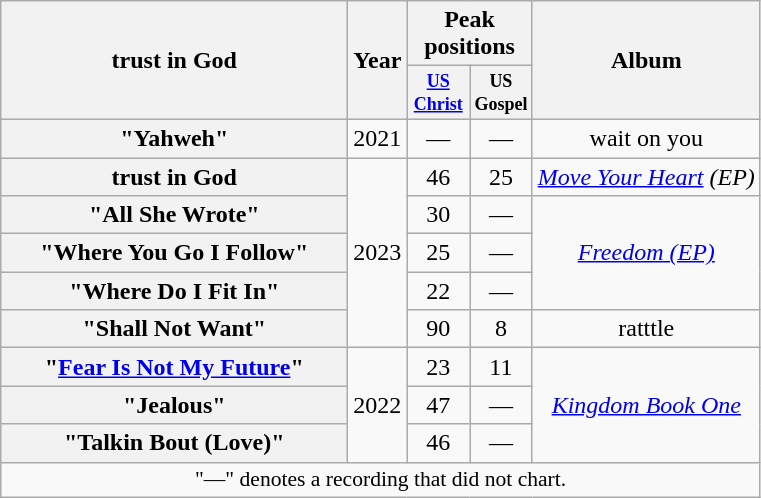<table class="wikitable plainrowheaders" style="text-align:center;">
<tr>
<th rowspan="2" style="width:14em;">trust in God</th>
<th rowspan="2">Year</th>
<th colspan="2">Peak<br>positions</th>
<th rowspan="2">Album</th>
</tr>
<tr style="font-size:smaller;">
<th scope="col" style="width:3em;font-size:90%;"><a href='#'>US<br>Christ</a></th>
<th scope="col" style="width:3em;font-size:90%;">US<br>Gospel</th>
</tr>
<tr>
<th scope="row">"Yahweh"<br></th>
<td>2021</td>
<td>—</td>
<td>—</td>
<td>wait on you</td>
</tr>
<tr>
<th scope="row">trust in God</th>
<td rowspan="5">2023</td>
<td>46<br></td>
<td>25<br></td>
<td><em><a href='#'>Move Your Heart</a> (EP)</em></td>
</tr>
<tr>
<th scope="row">"All She Wrote"<br></th>
<td>30<br></td>
<td>—</td>
<td rowspan="3"><em><a href='#'>Freedom (EP)</a></em></td>
</tr>
<tr>
<th scope="row">"Where You Go I Follow"<br></th>
<td>25<br></td>
<td>—</td>
</tr>
<tr>
<th scope="row">"Where Do I Fit In"<br></th>
<td>22<br></td>
<td>—</td>
</tr>
<tr>
<th scope="row">"Shall Not Want"<br></th>
<td>90</td>
<td>8<br></td>
<td>ratttle</td>
</tr>
<tr>
<th scope="row">"<a href='#'>Fear Is Not My Future</a>"<br></th>
<td rowspan="3">2022</td>
<td>23</td>
<td>11<br></td>
<td rowspan="3"><em><a href='#'>Kingdom Book One</a></em></td>
</tr>
<tr>
<th scope="row">"Jealous"<br></th>
<td>47<br></td>
<td>—</td>
</tr>
<tr>
<th scope="row">"Talkin Bout (Love)"<br></th>
<td>46<br></td>
<td>—</td>
</tr>
<tr>
<td colspan="5" style="font-size:90%">"—" denotes a recording that did not chart.</td>
</tr>
</table>
